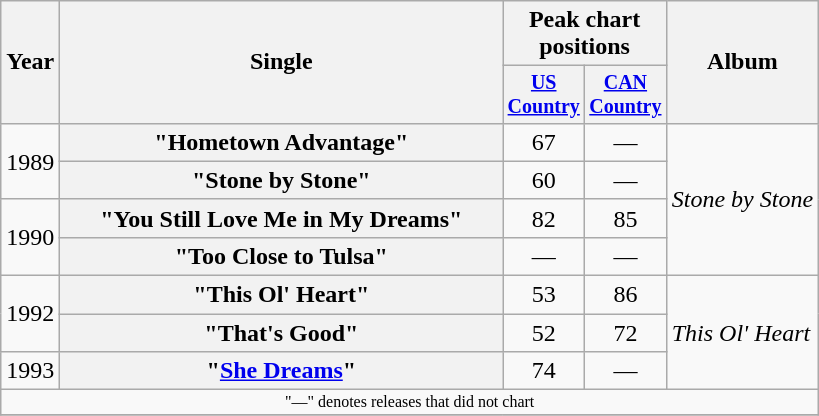<table class="wikitable plainrowheaders" style="text-align:center;">
<tr>
<th rowspan="2">Year</th>
<th rowspan="2" style="width:18em;">Single</th>
<th colspan="2">Peak chart<br>positions</th>
<th rowspan="2">Album</th>
</tr>
<tr style="font-size:smaller;">
<th width="45"><a href='#'>US Country</a><br></th>
<th width="45"><a href='#'>CAN Country</a><br></th>
</tr>
<tr>
<td rowspan="2">1989</td>
<th scope="row">"Hometown Advantage"</th>
<td>67</td>
<td>—</td>
<td align="left" rowspan="4"><em>Stone by Stone</em></td>
</tr>
<tr>
<th scope="row">"Stone by Stone"</th>
<td>60</td>
<td>—</td>
</tr>
<tr>
<td rowspan="2">1990</td>
<th scope="row">"You Still Love Me in My Dreams"</th>
<td>82</td>
<td>85</td>
</tr>
<tr>
<th scope="row">"Too Close to Tulsa"</th>
<td>—</td>
<td>—</td>
</tr>
<tr>
<td rowspan="2">1992</td>
<th scope="row">"This Ol' Heart"</th>
<td>53</td>
<td>86</td>
<td align="left" rowspan="3"><em>This Ol' Heart</em></td>
</tr>
<tr>
<th scope="row">"That's Good"</th>
<td>52</td>
<td>72</td>
</tr>
<tr>
<td>1993</td>
<th scope="row">"<a href='#'>She Dreams</a>"</th>
<td>74</td>
<td>—</td>
</tr>
<tr>
<td colspan="5" style="font-size:8pt">"—" denotes releases that did not chart</td>
</tr>
<tr>
</tr>
</table>
